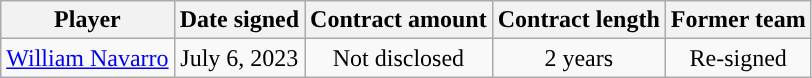<table class="wikitable sortable sortable">
<tr>
<th>Player</th>
<th>Date signed</th>
<th>Contract amount</th>
<th>Contract length</th>
<th>Former team</th>
</tr>
<tr>
<td align=center><a href='#'>William Navarro</a></td>
<td align=center>July 6, 2023</td>
<td align=center>Not disclosed</td>
<td align=center>2 years</td>
<td align=center>Re-signed</td>
</tr>
</table>
